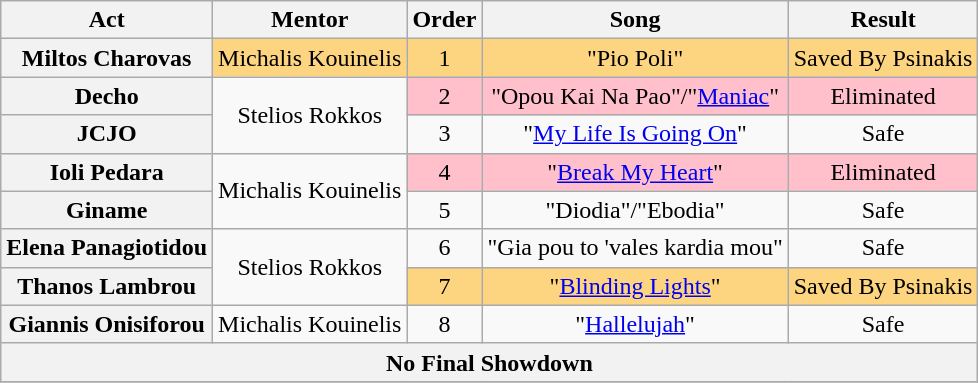<table class="wikitable plainrowheaders" style="text-align:center;">
<tr>
<th scope="col">Act</th>
<th scope="col">Mentor</th>
<th scope="col">Order</th>
<th scope="col">Song</th>
<th scope="col">Result</th>
</tr>
<tr>
<th scope="row">Miltos Charovas</th>
<td style="background:#fdd581">Michalis Kouinelis</td>
<td style="background:#fdd581">1</td>
<td style="background:#fdd581">"Pio Poli"</td>
<td style="background:#fdd581">Saved By Psinakis</td>
</tr>
<tr>
<th scope="row">Decho</th>
<td rowspan="2">Stelios Rokkos</td>
<td style="background:pink">2</td>
<td style="background:pink">"Opou Kai Na Pao"/"<a href='#'>Maniac</a>"</td>
<td style="background:pink">Eliminated</td>
</tr>
<tr>
<th scope="row">JCJO</th>
<td>3</td>
<td>"<a href='#'>My Life Is Going On</a>"</td>
<td>Safe</td>
</tr>
<tr>
<th scope="row">Ioli Pedara</th>
<td rowspan="2">Michalis Kouinelis</td>
<td style="background:pink">4</td>
<td style="background:pink">"<a href='#'>Break My Heart</a>"</td>
<td style="background:pink">Eliminated</td>
</tr>
<tr>
<th scope="row">Giname</th>
<td>5</td>
<td>"Diodia"/"Ebodia"</td>
<td>Safe</td>
</tr>
<tr>
<th scope="row">Elena Panagiotidou</th>
<td rowspan="2">Stelios Rokkos</td>
<td>6</td>
<td>"Gia pou to 'vales kardia mou"</td>
<td>Safe</td>
</tr>
<tr>
<th scope="row">Thanos Lambrou</th>
<td style="background:#fdd581">7</td>
<td style="background:#fdd581">"<a href='#'>Blinding Lights</a>"</td>
<td style="background:#fdd581">Saved By Psinakis</td>
</tr>
<tr>
<th scope="row">Giannis Onisiforou</th>
<td>Michalis Kouinelis</td>
<td>8</td>
<td>"<a href='#'>Hallelujah</a>"</td>
<td>Safe</td>
</tr>
<tr>
<th colspan="5">No Final Showdown</th>
</tr>
<tr>
</tr>
</table>
